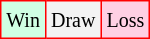<table class="wikitable">
<tr>
<td style="background-color: #d0ffe3; border:1px solid red;"><small>Win</small></td>
<td style="background-color: #f3f3f3; border:1px solid red;"><small>Draw</small></td>
<td style="background-color: #ffd0e3; border:1px solid red;"><small>Loss</small></td>
</tr>
</table>
